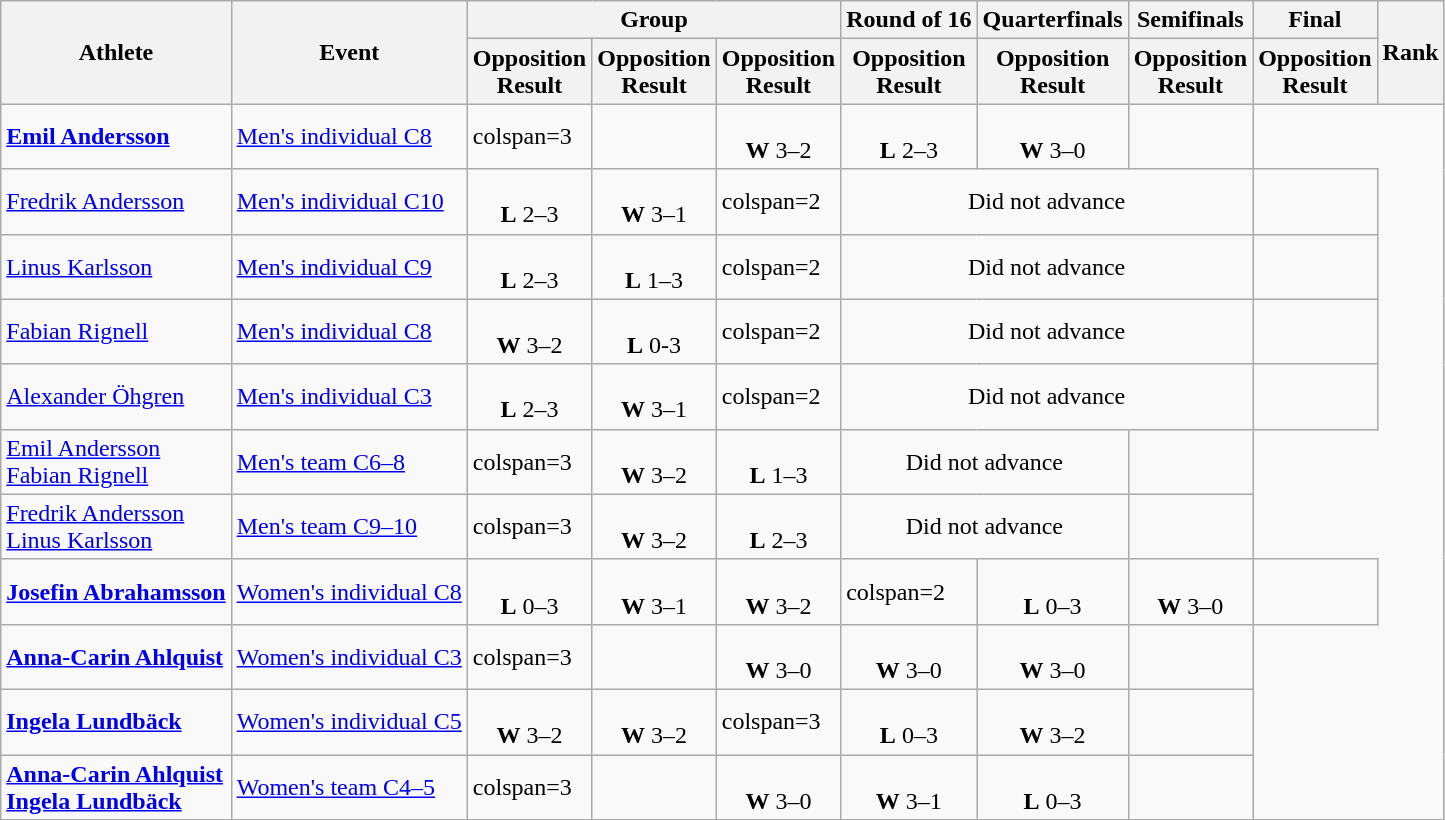<table class="wikitable">
<tr>
<th rowspan="2">Athlete</th>
<th rowspan="2">Event</th>
<th colspan="3">Group</th>
<th>Round of 16</th>
<th>Quarterfinals</th>
<th>Semifinals</th>
<th>Final</th>
<th rowspan="2">Rank</th>
</tr>
<tr>
<th>Opposition<br>Result</th>
<th>Opposition<br>Result</th>
<th>Opposition<br>Result</th>
<th>Opposition<br>Result</th>
<th>Opposition<br>Result</th>
<th>Opposition<br>Result</th>
<th>Opposition<br>Result</th>
</tr>
<tr>
<td><strong><a href='#'>Emil Andersson</a></strong></td>
<td><a href='#'>Men's individual C8</a></td>
<td>colspan=3 </td>
<td></td>
<td align=center><br><strong>W</strong> 3–2</td>
<td align=center><br><strong>L</strong> 2–3</td>
<td align=center><br><strong>W</strong> 3–0</td>
<td align=center></td>
</tr>
<tr>
<td><a href='#'>Fredrik Andersson</a></td>
<td><a href='#'>Men's individual C10</a></td>
<td align=center><br><strong>L</strong> 2–3</td>
<td align=center><br><strong>W</strong> 3–1</td>
<td>colspan=2 </td>
<td colspan=3 align=center>Did not advance</td>
<td align=center></td>
</tr>
<tr>
<td><a href='#'>Linus Karlsson</a></td>
<td><a href='#'>Men's individual C9</a></td>
<td align=center><br><strong>L</strong> 2–3</td>
<td align=center><br><strong>L</strong> 1–3</td>
<td>colspan=2 </td>
<td colspan=3 align=center>Did not advance</td>
<td align=center></td>
</tr>
<tr>
<td><a href='#'>Fabian Rignell</a></td>
<td><a href='#'>Men's individual C8</a></td>
<td align=center><br><strong>W</strong> 3–2</td>
<td align=center><br><strong>L</strong> 0-3</td>
<td>colspan=2 </td>
<td colspan=3 align=center>Did not advance</td>
<td align=center></td>
</tr>
<tr>
<td><a href='#'>Alexander Öhgren</a></td>
<td><a href='#'>Men's individual C3</a></td>
<td align=center><br><strong>L</strong> 2–3</td>
<td align=center><br><strong>W</strong> 3–1</td>
<td>colspan=2 </td>
<td colspan=3 align=center>Did not advance</td>
<td align=center></td>
</tr>
<tr>
<td><a href='#'>Emil Andersson</a><br><a href='#'>Fabian Rignell</a></td>
<td><a href='#'>Men's team C6–8</a></td>
<td>colspan=3 </td>
<td align=center><br><strong>W</strong> 3–2</td>
<td align=center><br><strong>L</strong> 1–3</td>
<td colspan=2 align=center>Did not advance</td>
<td align=center></td>
</tr>
<tr>
<td><a href='#'>Fredrik Andersson</a><br><a href='#'>Linus Karlsson</a></td>
<td><a href='#'>Men's team C9–10</a></td>
<td>colspan=3 </td>
<td align=center><br><strong>W</strong> 3–2</td>
<td align=center><br><strong>L</strong> 2–3</td>
<td colspan=2 align=center>Did not advance</td>
<td align=center></td>
</tr>
<tr>
<td><strong><a href='#'>Josefin Abrahamsson</a></strong></td>
<td><a href='#'>Women's individual C8</a></td>
<td align=center><br><strong>L</strong> 0–3</td>
<td align=center><br><strong>W</strong> 3–1</td>
<td align=center><br><strong>W</strong> 3–2</td>
<td>colspan=2 </td>
<td align=center><br><strong>L</strong> 0–3</td>
<td align=center><br><strong>W</strong> 3–0</td>
<td align=center></td>
</tr>
<tr>
<td><strong><a href='#'>Anna-Carin Ahlquist</a></strong></td>
<td><a href='#'>Women's individual C3</a></td>
<td>colspan=3 </td>
<td></td>
<td align=center><br><strong>W</strong> 3–0</td>
<td align=center><br><strong>W</strong> 3–0</td>
<td align=center><br><strong>W</strong> 3–0</td>
<td align=center></td>
</tr>
<tr>
<td><strong><a href='#'>Ingela Lundbäck</a></strong></td>
<td><a href='#'>Women's individual C5</a></td>
<td align=center><br><strong>W</strong> 3–2</td>
<td align=center><br><strong>W</strong> 3–2</td>
<td>colspan=3 </td>
<td align=center><br><strong>L</strong> 0–3</td>
<td align=center><br><strong>W</strong> 3–2</td>
<td align=center></td>
</tr>
<tr>
<td><strong><a href='#'>Anna-Carin Ahlquist</a></strong><br><strong><a href='#'>Ingela Lundbäck</a></strong></td>
<td><a href='#'>Women's team C4–5</a></td>
<td>colspan=3 </td>
<td></td>
<td align=center><br><strong>W</strong> 3–0</td>
<td align=center><br><strong>W</strong> 3–1</td>
<td align=center><br><strong>L</strong> 0–3</td>
<td align=center></td>
</tr>
</table>
